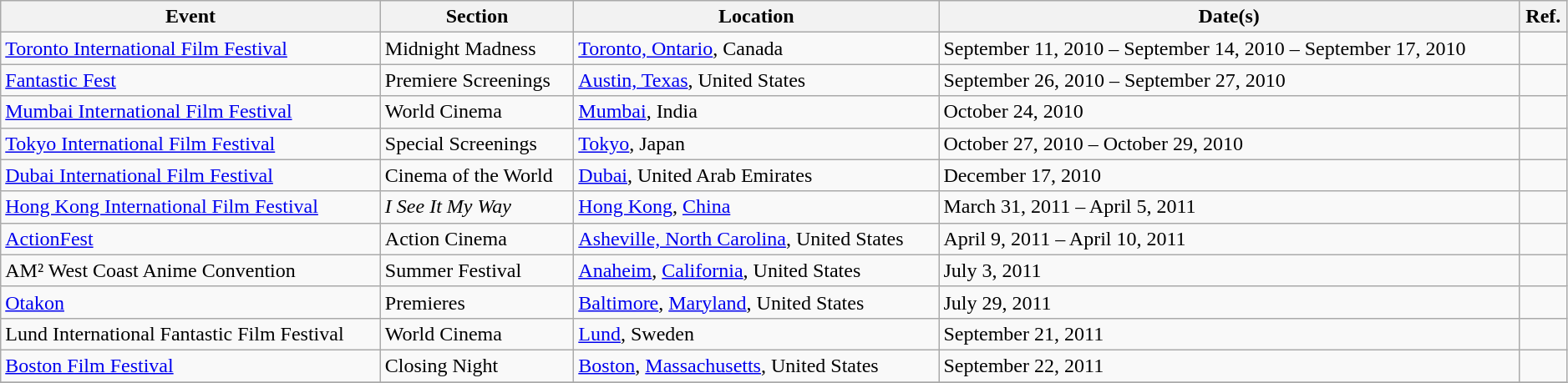<table class="wikitable" style="width:99%;">
<tr>
<th>Event</th>
<th>Section</th>
<th>Location</th>
<th>Date(s)</th>
<th>Ref.</th>
</tr>
<tr>
<td rowspan="1"><a href='#'>Toronto International Film Festival</a></td>
<td>Midnight Madness</td>
<td><a href='#'>Toronto, Ontario</a>, Canada</td>
<td>September 11, 2010 – September 14, 2010 – September 17, 2010</td>
<td style="text-align:center;"></td>
</tr>
<tr>
<td rowspan="1"><a href='#'>Fantastic Fest</a></td>
<td>Premiere Screenings</td>
<td><a href='#'>Austin, Texas</a>, United States</td>
<td>September 26, 2010 – September 27, 2010</td>
<td style="text-align:center;"></td>
</tr>
<tr>
<td rowspan="1"><a href='#'>Mumbai International Film Festival</a></td>
<td>World Cinema</td>
<td><a href='#'>Mumbai</a>, India</td>
<td>October 24, 2010</td>
<td style="text-align:center;"></td>
</tr>
<tr>
<td rowspan="1"><a href='#'>Tokyo International Film Festival</a></td>
<td>Special Screenings</td>
<td><a href='#'>Tokyo</a>, Japan</td>
<td>October 27, 2010 – October 29, 2010</td>
<td style="text-align:center;"></td>
</tr>
<tr>
<td rowspan="1"><a href='#'>Dubai International Film Festival</a></td>
<td>Cinema of the World</td>
<td><a href='#'>Dubai</a>, United Arab Emirates</td>
<td>December 17, 2010</td>
<td style="text-align:center;"></td>
</tr>
<tr>
<td rowspan="1"><a href='#'>Hong Kong International Film Festival</a></td>
<td><em>I See It My Way</em></td>
<td><a href='#'>Hong Kong</a>, <a href='#'>China</a></td>
<td>March 31, 2011 – April 5, 2011</td>
<td style="text-align:center;"></td>
</tr>
<tr>
<td rowspan="1"><a href='#'>ActionFest</a></td>
<td>Action Cinema</td>
<td><a href='#'>Asheville, North Carolina</a>, United States</td>
<td>April 9, 2011 – April 10, 2011</td>
<td style="text-align:center;"></td>
</tr>
<tr>
<td rowspan="1">AM² West Coast Anime Convention</td>
<td>Summer Festival</td>
<td><a href='#'>Anaheim</a>, <a href='#'>California</a>, United States</td>
<td>July 3, 2011</td>
<td style="text-align:center;"></td>
</tr>
<tr>
<td rowspan="1"><a href='#'>Otakon</a></td>
<td>Premieres</td>
<td><a href='#'>Baltimore</a>, <a href='#'>Maryland</a>, United States</td>
<td>July 29, 2011</td>
<td style="text-align:center;"></td>
</tr>
<tr>
<td rowspan="1">Lund International Fantastic Film Festival</td>
<td>World Cinema</td>
<td><a href='#'>Lund</a>, Sweden</td>
<td>September 21, 2011</td>
<td style="text-align:center;"></td>
</tr>
<tr>
<td rowspan="1"><a href='#'>Boston Film Festival</a></td>
<td>Closing Night</td>
<td><a href='#'>Boston</a>, <a href='#'>Massachusetts</a>, United States</td>
<td>September 22, 2011</td>
<td style="text-align:center;"></td>
</tr>
<tr>
</tr>
</table>
